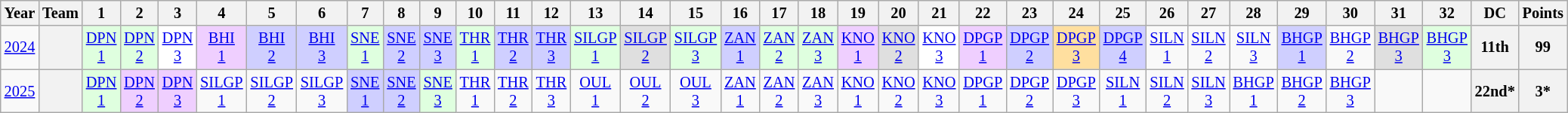<table class="wikitable" style="text-align:center; font-size:85%;">
<tr>
<th>Year</th>
<th>Team</th>
<th>1</th>
<th>2</th>
<th>3</th>
<th>4</th>
<th>5</th>
<th>6</th>
<th>7</th>
<th>8</th>
<th>9</th>
<th>10</th>
<th>11</th>
<th>12</th>
<th>13</th>
<th>14</th>
<th>15</th>
<th>16</th>
<th>17</th>
<th>18</th>
<th>19</th>
<th>20</th>
<th>21</th>
<th>22</th>
<th>23</th>
<th>24</th>
<th>25</th>
<th>26</th>
<th>27</th>
<th>28</th>
<th>29</th>
<th>30</th>
<th>31</th>
<th>32</th>
<th>DC</th>
<th>Points</th>
</tr>
<tr>
<td><a href='#'>2024</a></td>
<th></th>
<td style="background:#DFFFDF;"><a href='#'>DPN<br>1</a><br></td>
<td style="background:#DFFFDF;"><a href='#'>DPN<br>2</a><br></td>
<td style="background:#FFFFFF;"><a href='#'>DPN<br>3</a><br></td>
<td style="background:#EFCFFF;"><a href='#'>BHI<br>1</a><br></td>
<td style="background:#CFCFFF;"><a href='#'>BHI<br>2</a><br></td>
<td style="background:#CFCFFF;"><a href='#'>BHI<br>3</a><br></td>
<td style="background:#DFFFDF;"><a href='#'>SNE<br>1</a><br></td>
<td style="background:#CFCFFF;"><a href='#'>SNE<br>2</a><br></td>
<td style="background:#CFCFFF;"><a href='#'>SNE<br>3</a><br></td>
<td style="background:#DFFFDF;"><a href='#'>THR<br>1</a><br></td>
<td style="background:#CFCFFF;"><a href='#'>THR<br>2</a><br></td>
<td style="background:#CFCFFF;"><a href='#'>THR<br>3</a><br></td>
<td style="background:#DFFFDF;"><a href='#'>SILGP<br>1</a><br></td>
<td style="background:#DFDFDF;"><a href='#'>SILGP<br>2</a><br></td>
<td style="background:#DFFFDF;"><a href='#'>SILGP<br>3</a><br></td>
<td style="background:#CFCFFF;"><a href='#'>ZAN<br>1</a><br></td>
<td style="background:#DFFFDF;"><a href='#'>ZAN<br>2</a><br></td>
<td style="background:#DFFFDF;"><a href='#'>ZAN<br>3</a><br></td>
<td style="background:#EFCFFF;"><a href='#'>KNO<br>1</a><br></td>
<td style="background:#DFDFDF;"><a href='#'>KNO<br>2</a><br></td>
<td style="background:#FFFFFF;"><a href='#'>KNO<br>3</a><br></td>
<td style="background:#EFCFFF;"><a href='#'>DPGP<br>1</a><br></td>
<td style="background:#CFCFFF;"><a href='#'>DPGP<br>2</a><br></td>
<td style="background:#FFDF9F;"><a href='#'>DPGP<br>3</a><br></td>
<td style="background:#CFCFFF;"><a href='#'>DPGP<br>4</a><br></td>
<td><a href='#'>SILN<br>1</a></td>
<td><a href='#'>SILN<br>2</a></td>
<td><a href='#'>SILN<br>3</a></td>
<td style="background:#CFCFFF;"><a href='#'>BHGP<br>1</a><br></td>
<td><a href='#'>BHGP<br>2</a></td>
<td style="background:#DFDFDF;"><a href='#'>BHGP<br>3</a><br></td>
<td style="background:#DFFFDF;"><a href='#'>BHGP<br>3</a><br></td>
<th>11th</th>
<th>99</th>
</tr>
<tr>
<td><a href='#'>2025</a></td>
<th></th>
<td style="background:#DFFFDF;"><a href='#'>DPN<br>1</a><br></td>
<td style="background:#EFCFFF;"><a href='#'>DPN<br>2</a><br></td>
<td style="background:#EFCFFF;"><a href='#'>DPN<br>3</a><br></td>
<td><a href='#'>SILGP<br>1</a></td>
<td><a href='#'>SILGP<br>2</a></td>
<td><a href='#'>SILGP<br>3</a></td>
<td style="background:#CFCFFF;"><a href='#'>SNE<br>1</a><br></td>
<td style="background:#CFCFFF;"><a href='#'>SNE<br>2</a><br></td>
<td style="background:#DFFFDF;"><a href='#'>SNE<br>3</a><br></td>
<td style="background:#;"><a href='#'>THR<br>1</a><br></td>
<td style="background:#;"><a href='#'>THR<br>2</a><br></td>
<td style="background:#;"><a href='#'>THR<br>3</a><br></td>
<td style="background:#;"><a href='#'>OUL<br>1</a><br></td>
<td style="background:#;"><a href='#'>OUL<br>2</a><br></td>
<td style="background:#;"><a href='#'>OUL<br>3</a><br></td>
<td style="background:#;"><a href='#'>ZAN<br>1</a><br></td>
<td style="background:#;"><a href='#'>ZAN<br>2</a><br></td>
<td style="background:#;"><a href='#'>ZAN<br>3</a><br></td>
<td style="background:#;"><a href='#'>KNO<br>1</a><br></td>
<td style="background:#;"><a href='#'>KNO<br>2</a><br></td>
<td style="background:#;"><a href='#'>KNO<br>3</a><br></td>
<td style="background:#;"><a href='#'>DPGP<br>1</a><br></td>
<td style="background:#;"><a href='#'>DPGP<br>2</a><br></td>
<td style="background:#;"><a href='#'>DPGP<br>3</a><br></td>
<td style="background:#;"><a href='#'>SILN<br>1</a><br></td>
<td style="background:#;"><a href='#'>SILN<br>2</a><br></td>
<td style="background:#;"><a href='#'>SILN<br>3</a><br></td>
<td style="background:#;"><a href='#'>BHGP<br>1</a><br></td>
<td style="background:#;"><a href='#'>BHGP<br>2</a><br></td>
<td style="background:#;"><a href='#'>BHGP<br>3</a><br></td>
<td></td>
<td></td>
<th>22nd*</th>
<th>3*</th>
</tr>
</table>
